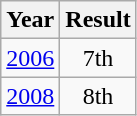<table class="wikitable" style="text-align:center">
<tr>
<th>Year</th>
<th>Result</th>
</tr>
<tr>
<td><a href='#'>2006</a></td>
<td>7th</td>
</tr>
<tr>
<td><a href='#'>2008</a></td>
<td>8th</td>
</tr>
</table>
